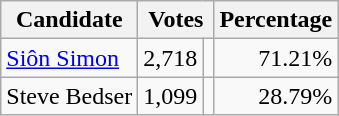<table class="wikitable" style="text-align:right;">
<tr>
<th>Candidate</th>
<th colspan="2">Votes</th>
<th>Percentage </th>
</tr>
<tr>
<td style="text-align:left;"><a href='#'>Siôn Simon</a></td>
<td>2,718</td>
<td align=center></td>
<td>71.21%</td>
</tr>
<tr>
<td style="text-align:left;">Steve Bedser</td>
<td>1,099</td>
<td align=center></td>
<td>28.79%</td>
</tr>
</table>
